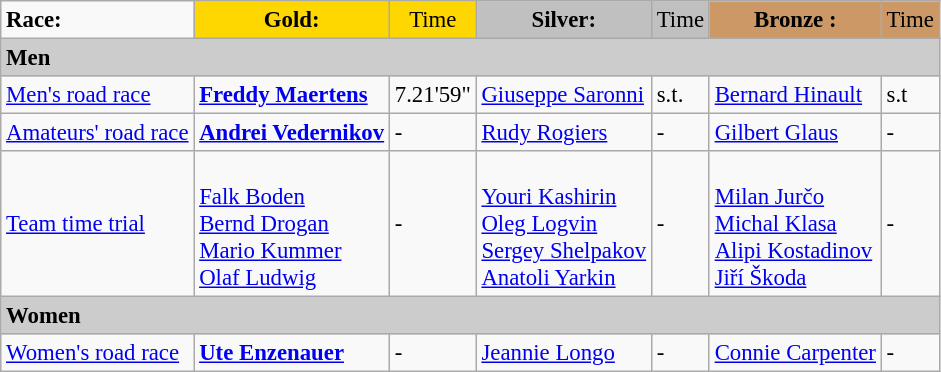<table class="wikitable" style="text-align: left; font-size: 95%; border: gray solid 1px; border-collapse: collapse;">
<tr>
<td><strong>Race:</strong></td>
<td style="text-align:center;background-color:gold;"><strong>Gold:</strong></td>
<td style="text-align:center;background-color:gold;">Time</td>
<td style="text-align:center;background-color:silver;"><strong>Silver:</strong></td>
<td style="text-align:center;background-color:silver;">Time</td>
<td style="text-align:center;background-color:#CC9966;"><strong>Bronze :</strong></td>
<td style="text-align:center;background-color:#CC9966;">Time</td>
</tr>
<tr bgcolor="#cccccc">
<td colspan=7><strong>Men</strong></td>
</tr>
<tr>
<td><a href='#'>Men's road race</a><br></td>
<td><strong><a href='#'>Freddy Maertens</a></strong><br><small></small></td>
<td>7.21'59"</td>
<td><a href='#'>Giuseppe Saronni</a><br><small></small></td>
<td>s.t.</td>
<td><a href='#'>Bernard Hinault</a><br><small></small></td>
<td>s.t</td>
</tr>
<tr>
<td><a href='#'>Amateurs' road race</a></td>
<td><strong><a href='#'>Andrei Vedernikov</a></strong><br><small></small></td>
<td>-</td>
<td><a href='#'>Rudy Rogiers</a><br><small></small></td>
<td>-</td>
<td><a href='#'>Gilbert Glaus</a><br><small></small></td>
<td>-</td>
</tr>
<tr>
<td><a href='#'>Team time trial</a></td>
<td> <br> <a href='#'>Falk Boden</a><br> <a href='#'>Bernd Drogan</a><br> <a href='#'>Mario Kummer</a><br> <a href='#'>Olaf Ludwig</a></td>
<td>-</td>
<td> <br> <a href='#'>Youri Kashirin</a><br> <a href='#'>Oleg Logvin</a><br> <a href='#'>Sergey Shelpakov</a><br> <a href='#'>Anatoli Yarkin</a></td>
<td>-</td>
<td> <br> <a href='#'>Milan Jurčo</a><br> <a href='#'>Michal Klasa</a><br> <a href='#'>Alipi Kostadinov</a><br> <a href='#'>Jiří Škoda</a></td>
<td>-</td>
</tr>
<tr bgcolor="#cccccc">
<td colspan=7><strong>Women</strong></td>
</tr>
<tr>
<td><a href='#'>Women's road race</a></td>
<td><strong><a href='#'>Ute Enzenauer</a></strong><br><small></small></td>
<td>-</td>
<td><a href='#'>Jeannie Longo</a><br><small></small></td>
<td>-</td>
<td><a href='#'>Connie Carpenter</a><br><small></small></td>
<td>-</td>
</tr>
</table>
